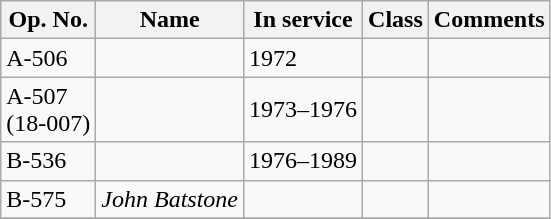<table class="wikitable">
<tr>
<th>Op. No.</th>
<th>Name</th>
<th>In service</th>
<th>Class</th>
<th>Comments</th>
</tr>
<tr>
<td>A-506<br></td>
<td></td>
<td>1972</td>
<td></td>
<td></td>
</tr>
<tr>
<td>A-507<br>(18-007)</td>
<td></td>
<td>1973–1976</td>
<td></td>
<td></td>
</tr>
<tr>
<td>B-536</td>
<td></td>
<td>1976–1989</td>
<td></td>
<td></td>
</tr>
<tr>
<td>B-575</td>
<td><em>John Batstone</em></td>
<td></td>
<td></td>
<td></td>
</tr>
<tr>
</tr>
</table>
